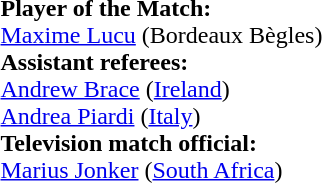<table style="width:100%">
<tr>
<td><br><strong>Player of the Match:</strong>
<br><a href='#'>Maxime Lucu</a> (Bordeaux Bègles)<br><strong>Assistant referees:</strong>
<br><a href='#'>Andrew Brace</a> (<a href='#'>Ireland</a>)
<br> <a href='#'>Andrea Piardi</a> (<a href='#'>Italy</a>)
<br><strong>Television match official:</strong>
<br><a href='#'>Marius Jonker</a> (<a href='#'>South Africa</a>)</td>
</tr>
</table>
